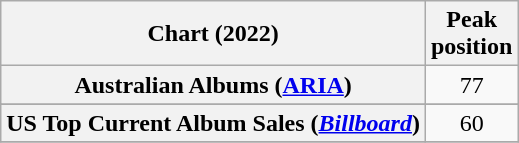<table class="wikitable sortable plainrowheaders" style="text-align:center">
<tr>
<th scope="col">Chart (2022)</th>
<th scope="col">Peak<br>position</th>
</tr>
<tr>
<th scope="row">Australian Albums (<a href='#'>ARIA</a>)</th>
<td>77</td>
</tr>
<tr>
</tr>
<tr>
<th scope="row">US Top Current Album Sales (<em><a href='#'>Billboard</a></em>)</th>
<td>60</td>
</tr>
<tr>
</tr>
</table>
